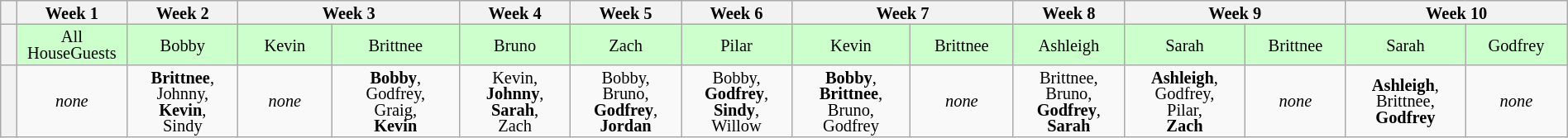<table class="wikitable" style="text-align:center; font-size:85%; width:100%; line-height:13px;">
<tr>
<th style="width:1%"></th>
<th style="width:7%">Week 1</th>
<th style="width:7%">Week 2</th>
<th colspan="2" style="width:14%">Week 3 </th>
<th style="width:7%">Week 4</th>
<th style="width:7%">Week 5</th>
<th style="width:7%">Week 6</th>
<th colspan="2" style="width:14%">Week 7</th>
<th style="width:7%">Week 8</th>
<th colspan="2" style="width:14%">Week 9</th>
<th colspan="2" style="width:14%">Week 10</th>
</tr>
<tr>
<th></th>
<td style="background:#cfc">All<br>HouseGuests</td>
<td style="background:#cfc">Bobby</td>
<td style="background:#cfc">Kevin</td>
<td style="background:#cfc">Brittnee</td>
<td style="background:#cfc">Bruno</td>
<td style="background:#cfc">Zach</td>
<td style="background:#cfc">Pilar</td>
<td style="background:#cfc">Kevin</td>
<td style="background:#cfc">Brittnee</td>
<td style="background:#cfc">Ashleigh</td>
<td style="background:#cfc">Sarah</td>
<td style="background:#cfc">Brittnee</td>
<td style="background:#cfc">Sarah</td>
<td style="background:#cfc">Godfrey</td>
</tr>
<tr>
<th></th>
<td><em>none</em></td>
<td><strong>Brittnee</strong>,<br>Johnny,<br><strong>Kevin</strong>,<br>Sindy</td>
<td><em>none</em></td>
<td><strong>Bobby</strong>,<br>Godfrey,<br>Graig,<br><strong>Kevin</strong></td>
<td>Kevin,<br><strong>Johnny</strong>,<br><strong>Sarah</strong>,<br>Zach</td>
<td>Bobby,<br>Bruno,<br><strong>Godfrey</strong>,<br><strong>Jordan</strong></td>
<td>Bobby,<br><strong>Godfrey</strong>,<br><strong>Sindy</strong>,<br>Willow</td>
<td><strong>Bobby</strong>,<br><strong>Brittnee</strong>,<br>Bruno,<br>Godfrey</td>
<td><em>none</em></td>
<td>Brittnee,<br>Bruno,<br><strong>Godfrey</strong>,<br><strong>Sarah</strong></td>
<td><strong>Ashleigh</strong>,<br>Godfrey,<br>Pilar,<br><strong>Zach</strong></td>
<td><em>none</em></td>
<td><strong>Ashleigh</strong>,<br>Brittnee,<br><strong>Godfrey</strong></td>
<td><em>none</em></td>
</tr>
</table>
